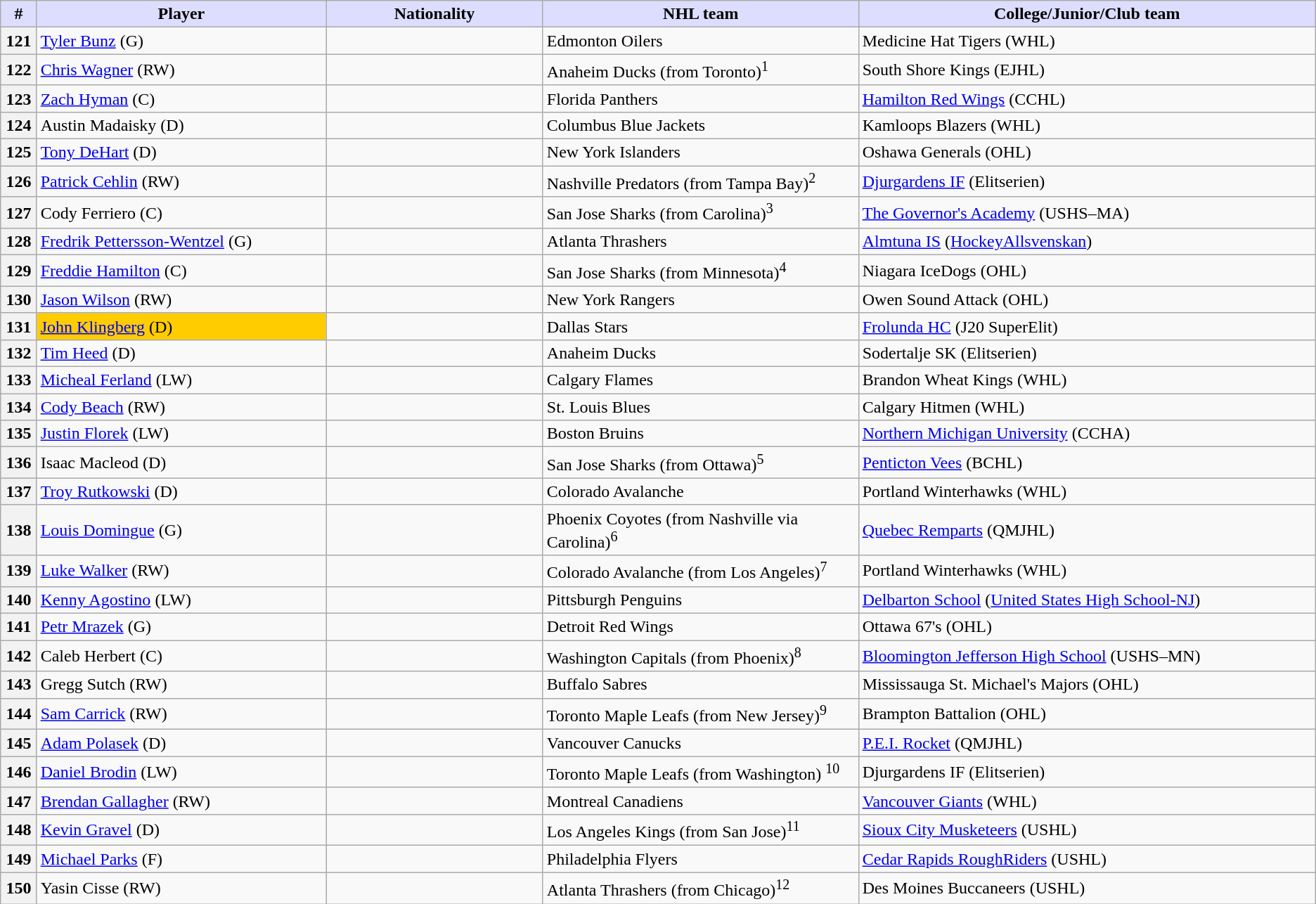<table class="wikitable">
<tr>
<th style="background:#ddf; width:2.75%;">#</th>
<th style="background:#ddf; width:22.0%;">Player</th>
<th style="background:#ddf; width:16.5%;">Nationality</th>
<th style="background:#ddf; width:24.0%;">NHL team</th>
<th style="background:#ddf; width:100.0%;">College/Junior/Club team</th>
</tr>
<tr>
<th>121</th>
<td><a href='#'>Tyler Bunz</a> (G)</td>
<td></td>
<td>Edmonton Oilers</td>
<td>Medicine Hat Tigers (WHL)</td>
</tr>
<tr>
<th>122</th>
<td><a href='#'>Chris Wagner</a> (RW)</td>
<td></td>
<td>Anaheim Ducks (from Toronto)<sup>1</sup></td>
<td>South Shore Kings (EJHL)</td>
</tr>
<tr>
<th>123</th>
<td><a href='#'>Zach Hyman</a> (C)</td>
<td></td>
<td>Florida Panthers</td>
<td><a href='#'>Hamilton Red Wings</a> (CCHL)</td>
</tr>
<tr>
<th>124</th>
<td>Austin Madaisky (D)</td>
<td></td>
<td>Columbus Blue Jackets</td>
<td>Kamloops Blazers (WHL)</td>
</tr>
<tr>
<th>125</th>
<td><a href='#'>Tony DeHart</a> (D)</td>
<td></td>
<td>New York Islanders</td>
<td>Oshawa Generals (OHL)</td>
</tr>
<tr>
<th>126</th>
<td><a href='#'>Patrick Cehlin</a> (RW)</td>
<td></td>
<td>Nashville Predators (from Tampa Bay)<sup>2</sup></td>
<td><a href='#'>Djurgardens IF</a> (Elitserien)</td>
</tr>
<tr>
<th>127</th>
<td>Cody Ferriero (C)</td>
<td></td>
<td>San Jose Sharks (from Carolina)<sup>3</sup></td>
<td><a href='#'>The Governor's Academy</a> (USHS–MA)</td>
</tr>
<tr>
<th>128</th>
<td><a href='#'>Fredrik Pettersson-Wentzel</a> (G)</td>
<td></td>
<td>Atlanta Thrashers</td>
<td><a href='#'>Almtuna IS</a> (<a href='#'>HockeyAllsvenskan</a>)</td>
</tr>
<tr>
<th>129</th>
<td><a href='#'>Freddie Hamilton</a> (C)</td>
<td></td>
<td>San Jose Sharks (from Minnesota)<sup>4</sup></td>
<td>Niagara IceDogs (OHL)</td>
</tr>
<tr>
<th>130</th>
<td><a href='#'>Jason Wilson</a> (RW)</td>
<td></td>
<td>New York Rangers</td>
<td>Owen Sound Attack (OHL)</td>
</tr>
<tr>
<th>131</th>
<td bgcolor="#FFCC00"><a href='#'>John Klingberg</a> (D)</td>
<td></td>
<td>Dallas Stars</td>
<td><a href='#'>Frolunda HC</a> (J20 SuperElit)</td>
</tr>
<tr>
<th>132</th>
<td><a href='#'>Tim Heed</a> (D)</td>
<td></td>
<td>Anaheim Ducks</td>
<td>Sodertalje SK (Elitserien)</td>
</tr>
<tr>
<th>133</th>
<td><a href='#'>Micheal Ferland</a> (LW)</td>
<td></td>
<td>Calgary Flames</td>
<td>Brandon Wheat Kings (WHL)</td>
</tr>
<tr>
<th>134</th>
<td><a href='#'>Cody Beach</a> (RW)</td>
<td></td>
<td>St. Louis Blues</td>
<td>Calgary Hitmen (WHL)</td>
</tr>
<tr>
<th>135</th>
<td><a href='#'>Justin Florek</a> (LW)</td>
<td></td>
<td>Boston Bruins</td>
<td><a href='#'>Northern Michigan University</a> (CCHA)</td>
</tr>
<tr>
<th>136</th>
<td>Isaac Macleod (D)</td>
<td></td>
<td>San Jose Sharks (from Ottawa)<sup>5</sup></td>
<td><a href='#'>Penticton Vees</a> (BCHL)</td>
</tr>
<tr>
<th>137</th>
<td><a href='#'>Troy Rutkowski</a> (D)</td>
<td></td>
<td>Colorado Avalanche</td>
<td>Portland Winterhawks (WHL)</td>
</tr>
<tr>
<th>138</th>
<td><a href='#'>Louis Domingue</a> (G)</td>
<td></td>
<td>Phoenix Coyotes (from Nashville via Carolina)<sup>6</sup></td>
<td><a href='#'>Quebec Remparts</a> (QMJHL)</td>
</tr>
<tr>
<th>139</th>
<td><a href='#'>Luke Walker</a> (RW)</td>
<td></td>
<td>Colorado Avalanche (from Los Angeles)<sup>7</sup></td>
<td>Portland Winterhawks (WHL)</td>
</tr>
<tr>
<th>140</th>
<td><a href='#'>Kenny Agostino</a> (LW)</td>
<td></td>
<td>Pittsburgh Penguins</td>
<td><a href='#'>Delbarton School</a> (<a href='#'>United States High School-NJ</a>)</td>
</tr>
<tr>
<th>141</th>
<td><a href='#'>Petr Mrazek</a> (G)</td>
<td></td>
<td>Detroit Red Wings</td>
<td>Ottawa 67's (OHL)</td>
</tr>
<tr>
<th>142</th>
<td>Caleb Herbert (C)</td>
<td></td>
<td>Washington Capitals (from Phoenix)<sup>8</sup></td>
<td><a href='#'>Bloomington Jefferson High School</a> (USHS–MN)</td>
</tr>
<tr>
<th>143</th>
<td>Gregg Sutch (RW)</td>
<td></td>
<td>Buffalo Sabres</td>
<td>Mississauga St. Michael's Majors (OHL)</td>
</tr>
<tr>
<th>144</th>
<td><a href='#'>Sam Carrick</a> (RW)</td>
<td></td>
<td>Toronto Maple Leafs (from New Jersey)<sup>9</sup></td>
<td>Brampton Battalion (OHL)</td>
</tr>
<tr>
<th>145</th>
<td><a href='#'>Adam Polasek</a> (D)</td>
<td></td>
<td>Vancouver Canucks</td>
<td><a href='#'>P.E.I. Rocket</a> (QMJHL)</td>
</tr>
<tr>
<th>146</th>
<td><a href='#'>Daniel Brodin</a> (LW)</td>
<td></td>
<td>Toronto Maple Leafs (from Washington) <sup>10</sup></td>
<td>Djurgardens IF (Elitserien)</td>
</tr>
<tr>
<th>147</th>
<td><a href='#'>Brendan Gallagher</a> (RW)</td>
<td></td>
<td>Montreal Canadiens</td>
<td><a href='#'>Vancouver Giants</a> (WHL)</td>
</tr>
<tr>
<th>148</th>
<td><a href='#'>Kevin Gravel</a> (D)</td>
<td></td>
<td>Los Angeles Kings (from San Jose)<sup>11</sup></td>
<td><a href='#'>Sioux City Musketeers</a> (USHL)</td>
</tr>
<tr>
<th>149</th>
<td><a href='#'>Michael Parks</a> (F)</td>
<td></td>
<td>Philadelphia Flyers</td>
<td><a href='#'>Cedar Rapids RoughRiders</a> (USHL)</td>
</tr>
<tr>
<th>150</th>
<td>Yasin Cisse (RW)</td>
<td></td>
<td>Atlanta Thrashers (from Chicago)<sup>12</sup></td>
<td>Des Moines Buccaneers (USHL)</td>
</tr>
</table>
